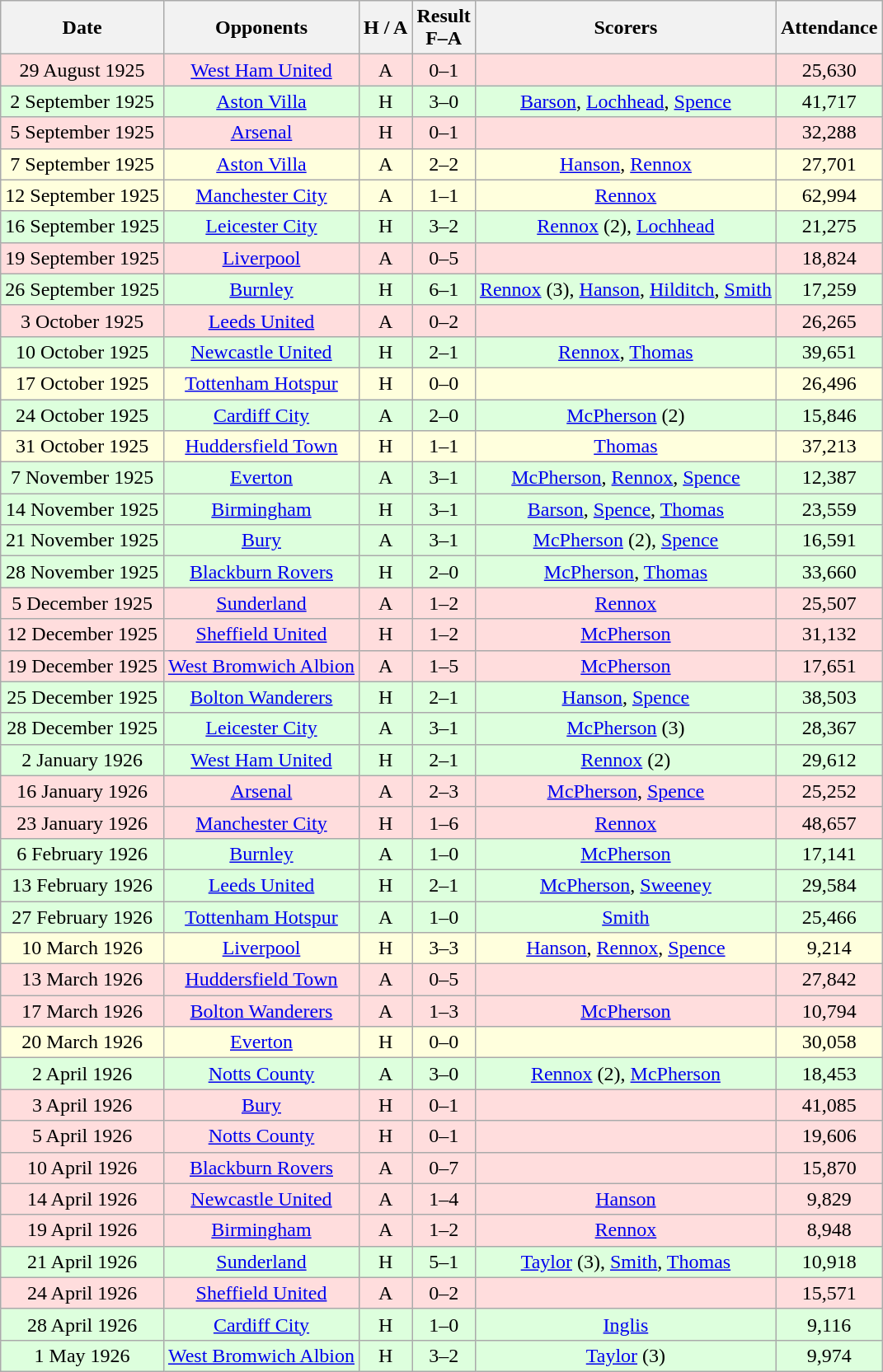<table class="wikitable" style="text-align:center">
<tr>
<th>Date</th>
<th>Opponents</th>
<th>H / A</th>
<th>Result<br>F–A</th>
<th>Scorers</th>
<th>Attendance</th>
</tr>
<tr bgcolor="#ffdddd">
<td>29 August 1925</td>
<td><a href='#'>West Ham United</a></td>
<td>A</td>
<td>0–1</td>
<td></td>
<td>25,630</td>
</tr>
<tr bgcolor="#ddffdd">
<td>2 September 1925</td>
<td><a href='#'>Aston Villa</a></td>
<td>H</td>
<td>3–0</td>
<td><a href='#'>Barson</a>, <a href='#'>Lochhead</a>, <a href='#'>Spence</a></td>
<td>41,717</td>
</tr>
<tr bgcolor="#ffdddd">
<td>5 September 1925</td>
<td><a href='#'>Arsenal</a></td>
<td>H</td>
<td>0–1</td>
<td></td>
<td>32,288</td>
</tr>
<tr bgcolor="#ffffdd">
<td>7 September 1925</td>
<td><a href='#'>Aston Villa</a></td>
<td>A</td>
<td>2–2</td>
<td><a href='#'>Hanson</a>, <a href='#'>Rennox</a></td>
<td>27,701</td>
</tr>
<tr bgcolor="#ffffdd">
<td>12 September 1925</td>
<td><a href='#'>Manchester City</a></td>
<td>A</td>
<td>1–1</td>
<td><a href='#'>Rennox</a></td>
<td>62,994</td>
</tr>
<tr bgcolor="#ddffdd">
<td>16 September 1925</td>
<td><a href='#'>Leicester City</a></td>
<td>H</td>
<td>3–2</td>
<td><a href='#'>Rennox</a> (2), <a href='#'>Lochhead</a></td>
<td>21,275</td>
</tr>
<tr bgcolor="#ffdddd">
<td>19 September 1925</td>
<td><a href='#'>Liverpool</a></td>
<td>A</td>
<td>0–5</td>
<td></td>
<td>18,824</td>
</tr>
<tr bgcolor="#ddffdd">
<td>26 September 1925</td>
<td><a href='#'>Burnley</a></td>
<td>H</td>
<td>6–1</td>
<td><a href='#'>Rennox</a> (3), <a href='#'>Hanson</a>, <a href='#'>Hilditch</a>, <a href='#'>Smith</a></td>
<td>17,259</td>
</tr>
<tr bgcolor="#ffdddd">
<td>3 October 1925</td>
<td><a href='#'>Leeds United</a></td>
<td>A</td>
<td>0–2</td>
<td></td>
<td>26,265</td>
</tr>
<tr bgcolor="#ddffdd">
<td>10 October 1925</td>
<td><a href='#'>Newcastle United</a></td>
<td>H</td>
<td>2–1</td>
<td><a href='#'>Rennox</a>, <a href='#'>Thomas</a></td>
<td>39,651</td>
</tr>
<tr bgcolor="#ffffdd">
<td>17 October 1925</td>
<td><a href='#'>Tottenham Hotspur</a></td>
<td>H</td>
<td>0–0</td>
<td></td>
<td>26,496</td>
</tr>
<tr bgcolor="#ddffdd">
<td>24 October 1925</td>
<td><a href='#'>Cardiff City</a></td>
<td>A</td>
<td>2–0</td>
<td><a href='#'>McPherson</a> (2)</td>
<td>15,846</td>
</tr>
<tr bgcolor="#ffffdd">
<td>31 October 1925</td>
<td><a href='#'>Huddersfield Town</a></td>
<td>H</td>
<td>1–1</td>
<td><a href='#'>Thomas</a></td>
<td>37,213</td>
</tr>
<tr bgcolor="#ddffdd">
<td>7 November 1925</td>
<td><a href='#'>Everton</a></td>
<td>A</td>
<td>3–1</td>
<td><a href='#'>McPherson</a>, <a href='#'>Rennox</a>, <a href='#'>Spence</a></td>
<td>12,387</td>
</tr>
<tr bgcolor="#ddffdd">
<td>14 November 1925</td>
<td><a href='#'>Birmingham</a></td>
<td>H</td>
<td>3–1</td>
<td><a href='#'>Barson</a>, <a href='#'>Spence</a>, <a href='#'>Thomas</a></td>
<td>23,559</td>
</tr>
<tr bgcolor="#ddffdd">
<td>21 November 1925</td>
<td><a href='#'>Bury</a></td>
<td>A</td>
<td>3–1</td>
<td><a href='#'>McPherson</a> (2), <a href='#'>Spence</a></td>
<td>16,591</td>
</tr>
<tr bgcolor="#ddffdd">
<td>28 November 1925</td>
<td><a href='#'>Blackburn Rovers</a></td>
<td>H</td>
<td>2–0</td>
<td><a href='#'>McPherson</a>, <a href='#'>Thomas</a></td>
<td>33,660</td>
</tr>
<tr bgcolor="#ffdddd">
<td>5 December 1925</td>
<td><a href='#'>Sunderland</a></td>
<td>A</td>
<td>1–2</td>
<td><a href='#'>Rennox</a></td>
<td>25,507</td>
</tr>
<tr bgcolor="#ffdddd">
<td>12 December 1925</td>
<td><a href='#'>Sheffield United</a></td>
<td>H</td>
<td>1–2</td>
<td><a href='#'>McPherson</a></td>
<td>31,132</td>
</tr>
<tr bgcolor="#ffdddd">
<td>19 December 1925</td>
<td><a href='#'>West Bromwich Albion</a></td>
<td>A</td>
<td>1–5</td>
<td><a href='#'>McPherson</a></td>
<td>17,651</td>
</tr>
<tr bgcolor="#ddffdd">
<td>25 December 1925</td>
<td><a href='#'>Bolton Wanderers</a></td>
<td>H</td>
<td>2–1</td>
<td><a href='#'>Hanson</a>, <a href='#'>Spence</a></td>
<td>38,503</td>
</tr>
<tr bgcolor="#ddffdd">
<td>28 December 1925</td>
<td><a href='#'>Leicester City</a></td>
<td>A</td>
<td>3–1</td>
<td><a href='#'>McPherson</a> (3)</td>
<td>28,367</td>
</tr>
<tr bgcolor="#ddffdd">
<td>2 January 1926</td>
<td><a href='#'>West Ham United</a></td>
<td>H</td>
<td>2–1</td>
<td><a href='#'>Rennox</a> (2)</td>
<td>29,612</td>
</tr>
<tr bgcolor="#ffdddd">
<td>16 January 1926</td>
<td><a href='#'>Arsenal</a></td>
<td>A</td>
<td>2–3</td>
<td><a href='#'>McPherson</a>, <a href='#'>Spence</a></td>
<td>25,252</td>
</tr>
<tr bgcolor="#ffdddd">
<td>23 January 1926</td>
<td><a href='#'>Manchester City</a></td>
<td>H</td>
<td>1–6</td>
<td><a href='#'>Rennox</a></td>
<td>48,657</td>
</tr>
<tr bgcolor="#ddffdd">
<td>6 February 1926</td>
<td><a href='#'>Burnley</a></td>
<td>A</td>
<td>1–0</td>
<td><a href='#'>McPherson</a></td>
<td>17,141</td>
</tr>
<tr bgcolor="#ddffdd">
<td>13 February 1926</td>
<td><a href='#'>Leeds United</a></td>
<td>H</td>
<td>2–1</td>
<td><a href='#'>McPherson</a>, <a href='#'>Sweeney</a></td>
<td>29,584</td>
</tr>
<tr bgcolor="#ddffdd">
<td>27 February 1926</td>
<td><a href='#'>Tottenham Hotspur</a></td>
<td>A</td>
<td>1–0</td>
<td><a href='#'>Smith</a></td>
<td>25,466</td>
</tr>
<tr bgcolor="#ffffdd">
<td>10 March 1926</td>
<td><a href='#'>Liverpool</a></td>
<td>H</td>
<td>3–3</td>
<td><a href='#'>Hanson</a>, <a href='#'>Rennox</a>, <a href='#'>Spence</a></td>
<td>9,214</td>
</tr>
<tr bgcolor="#ffdddd">
<td>13 March 1926</td>
<td><a href='#'>Huddersfield Town</a></td>
<td>A</td>
<td>0–5</td>
<td></td>
<td>27,842</td>
</tr>
<tr bgcolor="#ffdddd">
<td>17 March 1926</td>
<td><a href='#'>Bolton Wanderers</a></td>
<td>A</td>
<td>1–3</td>
<td><a href='#'>McPherson</a></td>
<td>10,794</td>
</tr>
<tr bgcolor="#ffffdd">
<td>20 March 1926</td>
<td><a href='#'>Everton</a></td>
<td>H</td>
<td>0–0</td>
<td></td>
<td>30,058</td>
</tr>
<tr bgcolor="#ddffdd">
<td>2 April 1926</td>
<td><a href='#'>Notts County</a></td>
<td>A</td>
<td>3–0</td>
<td><a href='#'>Rennox</a> (2), <a href='#'>McPherson</a></td>
<td>18,453</td>
</tr>
<tr bgcolor="#ffdddd">
<td>3 April 1926</td>
<td><a href='#'>Bury</a></td>
<td>H</td>
<td>0–1</td>
<td></td>
<td>41,085</td>
</tr>
<tr bgcolor="#ffdddd">
<td>5 April 1926</td>
<td><a href='#'>Notts County</a></td>
<td>H</td>
<td>0–1</td>
<td></td>
<td>19,606</td>
</tr>
<tr bgcolor="#ffdddd">
<td>10 April 1926</td>
<td><a href='#'>Blackburn Rovers</a></td>
<td>A</td>
<td>0–7</td>
<td></td>
<td>15,870</td>
</tr>
<tr bgcolor="#ffdddd">
<td>14 April 1926</td>
<td><a href='#'>Newcastle United</a></td>
<td>A</td>
<td>1–4</td>
<td><a href='#'>Hanson</a></td>
<td>9,829</td>
</tr>
<tr bgcolor="#ffdddd">
<td>19 April 1926</td>
<td><a href='#'>Birmingham</a></td>
<td>A</td>
<td>1–2</td>
<td><a href='#'>Rennox</a></td>
<td>8,948</td>
</tr>
<tr bgcolor="#ddffdd">
<td>21 April 1926</td>
<td><a href='#'>Sunderland</a></td>
<td>H</td>
<td>5–1</td>
<td><a href='#'>Taylor</a> (3), <a href='#'>Smith</a>, <a href='#'>Thomas</a></td>
<td>10,918</td>
</tr>
<tr bgcolor="#ffdddd">
<td>24 April 1926</td>
<td><a href='#'>Sheffield United</a></td>
<td>A</td>
<td>0–2</td>
<td></td>
<td>15,571</td>
</tr>
<tr bgcolor="#ddffdd">
<td>28 April 1926</td>
<td><a href='#'>Cardiff City</a></td>
<td>H</td>
<td>1–0</td>
<td><a href='#'>Inglis</a></td>
<td>9,116</td>
</tr>
<tr bgcolor="#ddffdd">
<td>1 May 1926</td>
<td><a href='#'>West Bromwich Albion</a></td>
<td>H</td>
<td>3–2</td>
<td><a href='#'>Taylor</a> (3)</td>
<td>9,974</td>
</tr>
</table>
